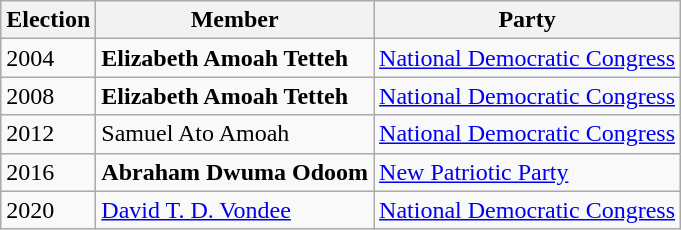<table class="wikitable">
<tr>
<th>Election</th>
<th>Member</th>
<th>Party</th>
</tr>
<tr>
<td>2004</td>
<td><strong>Elizabeth Amoah Tetteh</strong></td>
<td><a href='#'>National Democratic Congress</a></td>
</tr>
<tr>
<td>2008</td>
<td><strong>Elizabeth Amoah Tetteh</strong></td>
<td><a href='#'>National Democratic Congress</a></td>
</tr>
<tr>
<td>2012</td>
<td>Samuel Ato Amoah</td>
<td><a href='#'>National Democratic Congress</a></td>
</tr>
<tr>
<td>2016</td>
<td><strong>Abraham Dwuma Odoom</strong></td>
<td><a href='#'>New Patriotic Party</a></td>
</tr>
<tr>
<td>2020</td>
<td><a href='#'>David T. D. Vondee</a></td>
<td><a href='#'>National Democratic Congress</a></td>
</tr>
</table>
